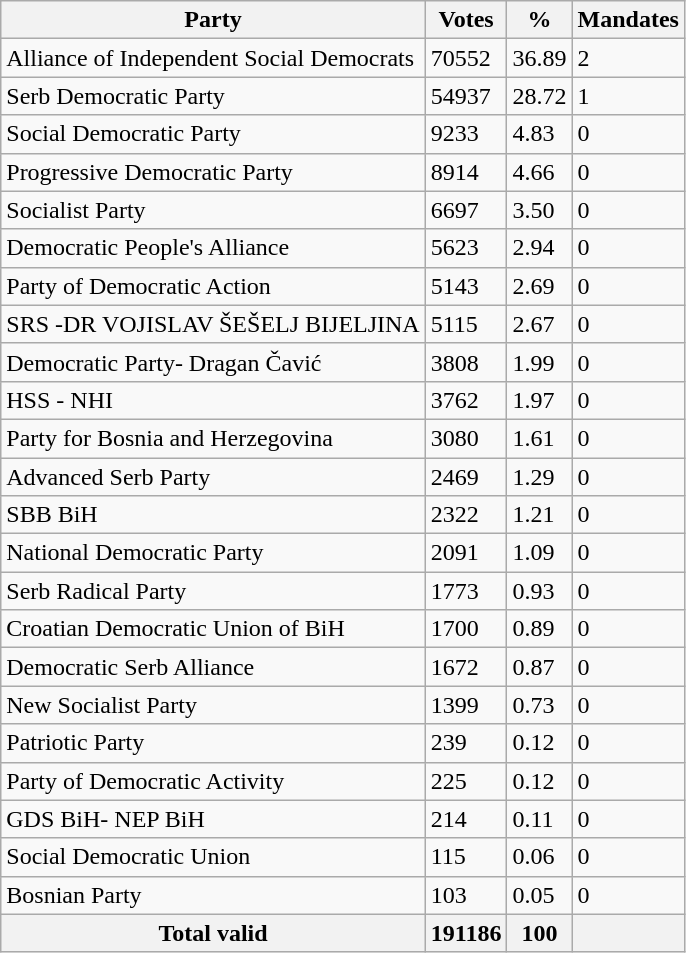<table class="wikitable" style ="text-align: left">
<tr>
<th>Party</th>
<th>Votes</th>
<th>%</th>
<th>Mandates</th>
</tr>
<tr>
<td>Alliance of Independent Social Democrats</td>
<td>70552</td>
<td>36.89</td>
<td>2</td>
</tr>
<tr>
<td>Serb Democratic Party</td>
<td>54937</td>
<td>28.72</td>
<td>1</td>
</tr>
<tr>
<td>Social Democratic Party</td>
<td>9233</td>
<td>4.83</td>
<td>0</td>
</tr>
<tr>
<td>Progressive Democratic Party</td>
<td>8914</td>
<td>4.66</td>
<td>0</td>
</tr>
<tr>
<td>Socialist Party</td>
<td>6697</td>
<td>3.50</td>
<td>0</td>
</tr>
<tr>
<td>Democratic People's Alliance</td>
<td>5623</td>
<td>2.94</td>
<td>0</td>
</tr>
<tr>
<td>Party of Democratic Action</td>
<td>5143</td>
<td>2.69</td>
<td>0</td>
</tr>
<tr>
<td>SRS -DR VOJISLAV ŠEŠELJ BIJELJINA</td>
<td>5115</td>
<td>2.67</td>
<td>0</td>
</tr>
<tr>
<td>Democratic Party- Drаgаn Čаvić</td>
<td>3808</td>
<td>1.99</td>
<td>0</td>
</tr>
<tr>
<td>HSS - NHI</td>
<td>3762</td>
<td>1.97</td>
<td>0</td>
</tr>
<tr>
<td>Party for Bosnia and Herzegovina</td>
<td>3080</td>
<td>1.61</td>
<td>0</td>
</tr>
<tr>
<td>Advanced Serb Party</td>
<td>2469</td>
<td>1.29</td>
<td>0</td>
</tr>
<tr>
<td>SBB BiH</td>
<td>2322</td>
<td>1.21</td>
<td>0</td>
</tr>
<tr>
<td>National Democratic Party</td>
<td>2091</td>
<td>1.09</td>
<td>0</td>
</tr>
<tr>
<td>Serb Radical Party</td>
<td>1773</td>
<td>0.93</td>
<td>0</td>
</tr>
<tr>
<td>Croatian Democratic Union of BiH</td>
<td>1700</td>
<td>0.89</td>
<td>0</td>
</tr>
<tr>
<td>Democratic Serb Alliance</td>
<td>1672</td>
<td>0.87</td>
<td>0</td>
</tr>
<tr>
<td>New Socialist Party</td>
<td>1399</td>
<td>0.73</td>
<td>0</td>
</tr>
<tr>
<td>Patriotic Party</td>
<td>239</td>
<td>0.12</td>
<td>0</td>
</tr>
<tr>
<td>Party of Democratic Activity</td>
<td>225</td>
<td>0.12</td>
<td>0</td>
</tr>
<tr>
<td>GDS BiH- NEP BiH</td>
<td>214</td>
<td>0.11</td>
<td>0</td>
</tr>
<tr>
<td>Social Democratic Union</td>
<td>115</td>
<td>0.06</td>
<td>0</td>
</tr>
<tr>
<td>Bosnian Party</td>
<td>103</td>
<td>0.05</td>
<td>0</td>
</tr>
<tr>
<th>Total valid</th>
<th>191186</th>
<th>100</th>
<th></th>
</tr>
</table>
